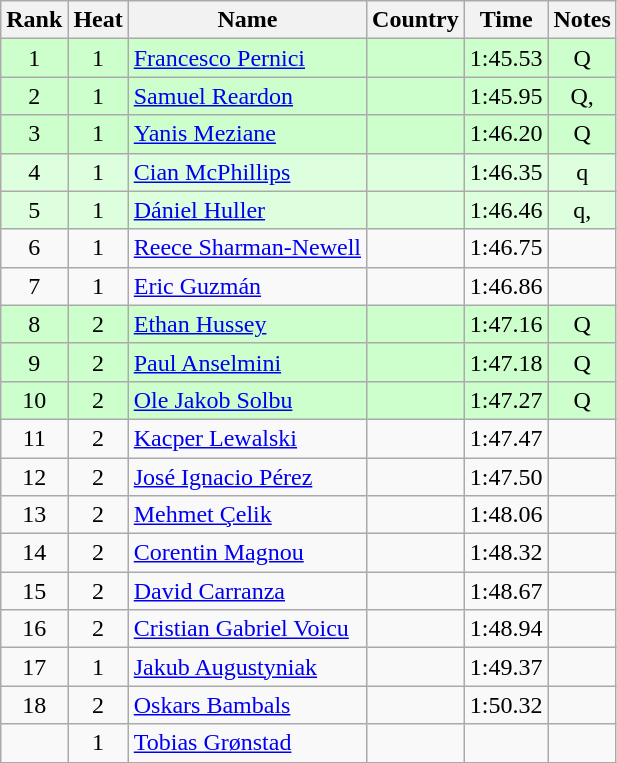<table class="wikitable sortable" style="text-align:center">
<tr>
<th>Rank</th>
<th>Heat</th>
<th>Name</th>
<th>Country</th>
<th>Time</th>
<th>Notes</th>
</tr>
<tr bgcolor=ccffcc>
<td>1</td>
<td>1</td>
<td align=left><a href='#'>Francesco Pernici</a></td>
<td align=left></td>
<td>1:45.53</td>
<td>Q</td>
</tr>
<tr bgcolor=ccffcc>
<td>2</td>
<td>1</td>
<td align=left><a href='#'>Samuel Reardon</a></td>
<td align=left></td>
<td>1:45.95</td>
<td>Q, </td>
</tr>
<tr bgcolor=ccffcc>
<td>3</td>
<td>1</td>
<td align=left><a href='#'>Yanis Meziane</a></td>
<td align=left></td>
<td>1:46.20</td>
<td>Q</td>
</tr>
<tr bgcolor=ddffdd>
<td>4</td>
<td>1</td>
<td align=left><a href='#'>Cian McPhillips</a></td>
<td align=left></td>
<td>1:46.35</td>
<td>q</td>
</tr>
<tr bgcolor=ddffdd>
<td>5</td>
<td>1</td>
<td align=left><a href='#'>Dániel Huller</a></td>
<td align=left></td>
<td>1:46.46</td>
<td>q, </td>
</tr>
<tr>
<td>6</td>
<td>1</td>
<td align=left><a href='#'>Reece Sharman-Newell</a></td>
<td align=left></td>
<td>1:46.75</td>
<td></td>
</tr>
<tr>
<td>7</td>
<td>1</td>
<td align=left><a href='#'>Eric Guzmán</a></td>
<td align=left></td>
<td>1:46.86</td>
<td></td>
</tr>
<tr bgcolor=ccffcc>
<td>8</td>
<td>2</td>
<td align=left><a href='#'>Ethan Hussey</a></td>
<td align=left></td>
<td>1:47.16</td>
<td>Q</td>
</tr>
<tr bgcolor=ccffcc>
<td>9</td>
<td>2</td>
<td align=left><a href='#'>Paul Anselmini</a></td>
<td align=left></td>
<td>1:47.18</td>
<td>Q</td>
</tr>
<tr bgcolor=ccffcc>
<td>10</td>
<td>2</td>
<td align=left><a href='#'>Ole Jakob Solbu</a></td>
<td align=left></td>
<td>1:47.27</td>
<td>Q</td>
</tr>
<tr>
<td>11</td>
<td>2</td>
<td align=left><a href='#'>Kacper Lewalski</a></td>
<td align=left></td>
<td>1:47.47</td>
<td></td>
</tr>
<tr>
<td>12</td>
<td>2</td>
<td align=left><a href='#'>José Ignacio Pérez</a></td>
<td align=left></td>
<td>1:47.50</td>
<td></td>
</tr>
<tr>
<td>13</td>
<td>2</td>
<td align=left><a href='#'>Mehmet Çelik</a></td>
<td align=left></td>
<td>1:48.06</td>
<td></td>
</tr>
<tr>
<td>14</td>
<td>2</td>
<td align=left><a href='#'>Corentin Magnou</a></td>
<td align=left></td>
<td>1:48.32</td>
<td></td>
</tr>
<tr>
<td>15</td>
<td>2</td>
<td align=left><a href='#'>David Carranza</a></td>
<td align=left></td>
<td>1:48.67</td>
<td></td>
</tr>
<tr>
<td>16</td>
<td>2</td>
<td align=left><a href='#'>Cristian Gabriel Voicu</a></td>
<td align=left></td>
<td>1:48.94</td>
<td></td>
</tr>
<tr>
<td>17</td>
<td>1</td>
<td align=left><a href='#'>Jakub Augustyniak</a></td>
<td align=left></td>
<td>1:49.37</td>
<td></td>
</tr>
<tr>
<td>18</td>
<td>2</td>
<td align=left><a href='#'>Oskars Bambals</a></td>
<td align=left></td>
<td>1:50.32</td>
<td></td>
</tr>
<tr>
<td></td>
<td>1</td>
<td align=left><a href='#'>Tobias Grønstad</a></td>
<td align=left></td>
<td></td>
<td></td>
</tr>
</table>
